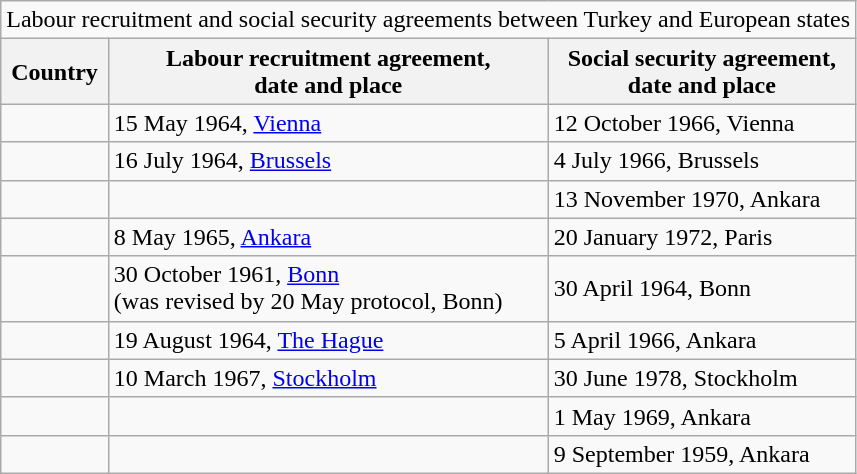<table class="wikitable sortable">
<tr>
<td colspan=8 align="center">Labour recruitment and social security agreements between Turkey and European states</td>
</tr>
<tr>
<th>Country</th>
<th>Labour recruitment agreement,<br> date and place</th>
<th>Social security agreement,<br> date and place</th>
</tr>
<tr>
<td></td>
<td>15 May 1964, <a href='#'>Vienna</a></td>
<td>12 October 1966, Vienna</td>
</tr>
<tr>
<td></td>
<td>16 July 1964, <a href='#'>Brussels</a></td>
<td>4 July 1966, Brussels</td>
</tr>
<tr>
<td></td>
<td></td>
<td>13 November 1970, Ankara</td>
</tr>
<tr>
<td></td>
<td>8 May 1965, <a href='#'>Ankara</a></td>
<td>20 January 1972, Paris</td>
</tr>
<tr>
<td></td>
<td>30 October 1961, <a href='#'>Bonn</a> <br> (was revised by 20 May protocol, Bonn)</td>
<td>30 April 1964, Bonn</td>
</tr>
<tr>
<td></td>
<td>19 August 1964, <a href='#'>The Hague</a></td>
<td>5 April 1966, Ankara</td>
</tr>
<tr>
<td></td>
<td>10 March 1967, <a href='#'>Stockholm</a></td>
<td>30 June 1978, Stockholm</td>
</tr>
<tr>
<td></td>
<td></td>
<td>1 May 1969, Ankara</td>
</tr>
<tr>
<td></td>
<td></td>
<td>9 September 1959, Ankara</td>
</tr>
</table>
